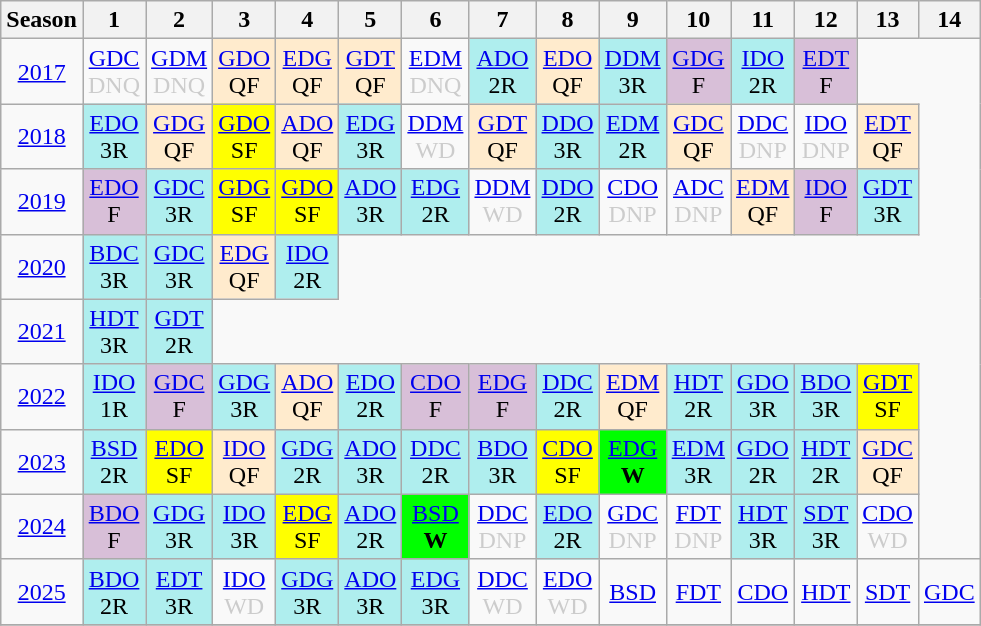<table class="wikitable" style="width:50%; margin:0">
<tr>
<th>Season</th>
<th>1</th>
<th>2</th>
<th>3</th>
<th>4</th>
<th>5</th>
<th>6</th>
<th>7</th>
<th>8</th>
<th>9</th>
<th>10</th>
<th>11</th>
<th>12</th>
<th>13</th>
<th>14</th>
</tr>
<tr>
<td style="text-align:center;"background:#efefef;"><a href='#'>2017</a></td>
<td style="text-align:center; color:#ccc;"><a href='#'>GDC</a><br>DNQ</td>
<td style="text-align:center; color:#ccc;"><a href='#'>GDM</a><br>DNQ</td>
<td style="text-align:center; background:#ffebcd;"><a href='#'>GDO</a><br>QF</td>
<td style="text-align:center; background:#ffebcd;"><a href='#'>EDG</a><br>QF</td>
<td style="text-align:center; background:#ffebcd;"><a href='#'>GDT</a><br>QF</td>
<td style="text-align:center; color:#ccc;"><a href='#'>EDM</a><br>DNQ</td>
<td style="text-align:center; background:#afeeee;"><a href='#'>ADO</a><br>2R</td>
<td style="text-align:center; background:#ffebcd;"><a href='#'>EDO</a><br>QF</td>
<td style="text-align:center; background:#afeeee;"><a href='#'>DDM</a><br>3R</td>
<td style="text-align:center; background:thistle;"><a href='#'>GDG</a><br>F</td>
<td style="text-align:center; background:#afeeee;"><a href='#'>IDO</a><br>2R</td>
<td style="text-align:center; background:thistle;"><a href='#'>EDT</a><br>F</td>
</tr>
<tr>
<td style="text-align:center;"background:#efefef;"><a href='#'>2018</a></td>
<td style="text-align:center; background:#afeeee;"><a href='#'>EDO</a><br>3R</td>
<td style="text-align:center; background:#ffebcd;"><a href='#'>GDG</a><br>QF</td>
<td style="text-align:center; background:yellow;"><a href='#'>GDO</a><br>SF</td>
<td style="text-align:center; background:#ffebcd;"><a href='#'>ADO</a><br>QF</td>
<td style="text-align:center; background:#afeeee;"><a href='#'>EDG</a><br>3R</td>
<td style="text-align:center; color:#ccc;"><a href='#'>DDM</a><br>WD</td>
<td style="text-align:center; background:#ffebcd;"><a href='#'>GDT</a><br>QF</td>
<td style="text-align:center; background:#afeeee;"><a href='#'>DDO</a><br>3R</td>
<td style="text-align:center; background:#afeeee;"><a href='#'>EDM</a><br>2R</td>
<td style="text-align:center; background:#ffebcd;"><a href='#'>GDC</a><br>QF</td>
<td style="text-align:center; color:#ccc;"><a href='#'>DDC</a><br>DNP</td>
<td style="text-align:center; color:#ccc;"><a href='#'>IDO</a><br>DNP</td>
<td style="text-align:center; background:#ffebcd;"><a href='#'>EDT</a><br>QF</td>
</tr>
<tr>
<td style="text-align:center;"background:#efefef;"><a href='#'>2019</a></td>
<td style="text-align:center; background:thistle;"><a href='#'>EDO</a><br>F</td>
<td style="text-align:center; background:#afeeee;"><a href='#'>GDC</a><br>3R</td>
<td style="text-align:center; background:yellow;"><a href='#'>GDG</a><br>SF</td>
<td style="text-align:center; background:yellow;"><a href='#'>GDO</a><br>SF</td>
<td style="text-align:center; background:#afeeee;"><a href='#'>ADO</a><br>3R</td>
<td style="text-align:center; background:#afeeee;"><a href='#'>EDG</a><br>2R</td>
<td style="text-align:center; color:#ccc;"><a href='#'>DDM</a><br>WD</td>
<td style="text-align:center; background:#afeeee;"><a href='#'>DDO</a><br>2R</td>
<td style="text-align:center; color:#ccc;"><a href='#'>CDO</a><br>DNP</td>
<td style="text-align:center; color:#ccc;"><a href='#'>ADC</a><br>DNP</td>
<td style="text-align:center; background:#ffebcd;"><a href='#'>EDM</a><br>QF</td>
<td style="text-align:center; background:thistle;"><a href='#'>IDO</a><br>F</td>
<td style="text-align:center; background:#afeeee;"><a href='#'>GDT</a><br>3R</td>
</tr>
<tr>
<td style="text-align:center;"background:#efefef;"><a href='#'>2020</a></td>
<td style="text-align:center; background:#afeeee;"><a href='#'>BDC</a><br>3R</td>
<td style="text-align:center; background:#afeeee;"><a href='#'>GDC</a><br>3R</td>
<td style="text-align:center; background:#ffebcd;"><a href='#'>EDG</a><br>QF</td>
<td style="text-align:center; background:#afeeee;"><a href='#'>IDO</a><br>2R</td>
</tr>
<tr>
<td style="text-align:center;"background:#efefef;"><a href='#'>2021</a></td>
<td style="text-align:center; background:#afeeee;"><a href='#'>HDT</a><br>3R</td>
<td style="text-align:center; background:#afeeee;"><a href='#'>GDT</a><br>2R</td>
</tr>
<tr>
<td style="text-align:center;"background:#efefef;"><a href='#'>2022</a></td>
<td style="text-align:center; background:#afeeee;"><a href='#'>IDO</a><br>1R</td>
<td style="text-align:center; background:thistle;"><a href='#'>GDC</a><br>F</td>
<td style="text-align:center; background:#afeeee;"><a href='#'>GDG</a><br>3R</td>
<td style="text-align:center; background:#ffebcd;"><a href='#'>ADO</a><br>QF</td>
<td style="text-align:center; background:#afeeee;"><a href='#'>EDO</a><br>2R</td>
<td style="text-align:center; background:thistle;"><a href='#'>CDO</a><br>F</td>
<td style="text-align:center; background:thistle;"><a href='#'>EDG</a><br>F</td>
<td style="text-align:center; background:#afeeee;"><a href='#'>DDC</a><br>2R</td>
<td style="text-align:center; background:#ffebcd;"><a href='#'>EDM</a><br>QF</td>
<td style="text-align:center; background:#afeeee;"><a href='#'>HDT</a><br>2R</td>
<td style="text-align:center; background:#afeeee;"><a href='#'>GDO</a><br>3R</td>
<td style="text-align:center; background:#afeeee;"><a href='#'>BDO</a><br>3R</td>
<td style="text-align:center; background:yellow;"><a href='#'>GDT</a><br>SF</td>
</tr>
<tr>
<td style="text-align:center;"background:#efefef;"><a href='#'>2023</a></td>
<td style="text-align:center; background:#afeeee;"><a href='#'>BSD</a><br>2R</td>
<td style="text-align:center; background:yellow;"><a href='#'>EDO</a><br>SF</td>
<td style="text-align:center; background:#ffebcd;"><a href='#'>IDO</a><br>QF</td>
<td style="text-align:center; background:#afeeee;"><a href='#'>GDG</a><br>2R</td>
<td style="text-align:center; background:#afeeee;"><a href='#'>ADO</a><br>3R</td>
<td style="text-align:center; background:#afeeee;"><a href='#'>DDC</a><br>2R</td>
<td style="text-align:center; background:#afeeee;"><a href='#'>BDO</a><br>3R</td>
<td style="text-align:center; background:yellow;"><a href='#'>CDO</a><br>SF</td>
<td style="text-align:center; background:lime;"><a href='#'>EDG</a><br><strong>W</strong></td>
<td style="text-align:center; background:#afeeee;"><a href='#'>EDM</a><br>3R</td>
<td style="text-align:center; background:#afeeee;"><a href='#'>GDO</a><br>2R</td>
<td style="text-align:center; background:#afeeee;"><a href='#'>HDT</a><br>2R</td>
<td style="text-align:center; background:#ffebcd;"><a href='#'>GDC</a><br>QF</td>
</tr>
<tr>
<td style="text-align:center;"background:#efefef;"><a href='#'>2024</a></td>
<td style="text-align:center; background:thistle;"><a href='#'>BDO</a><br>F</td>
<td style="text-align:center; background:#afeeee;"><a href='#'>GDG</a><br>3R</td>
<td style="text-align:center; background:#afeeee;"><a href='#'>IDO</a><br>3R</td>
<td style="text-align:center; background:yellow;"><a href='#'>EDG</a><br>SF</td>
<td style="text-align:center; background:#afeeee;"><a href='#'>ADO</a><br>2R</td>
<td style="text-align:center; background:lime;"><a href='#'>BSD</a><br><strong>W</strong></td>
<td style="text-align:center; color:#ccc;"><a href='#'>DDC</a><br>DNP</td>
<td style="text-align:center; background:#afeeee;"><a href='#'>EDO</a><br> 2R</td>
<td style="text-align:center; color:#ccc;"><a href='#'>GDC</a><br>DNP</td>
<td style="text-align:center; color:#ccc;"><a href='#'>FDT</a><br>DNP</td>
<td style="text-align:center; background:#afeeee;"><a href='#'>HDT</a><br>3R</td>
<td style="text-align:center; background:#afeeee;"><a href='#'>SDT</a><br>3R</td>
<td style="text-align:center; color:#ccc;"><a href='#'>CDO</a><br>WD</td>
</tr>
<tr>
<td style="text-align:center;"background:#efefef;"><a href='#'>2025</a></td>
<td style="text-align:center; background:#afeeee;"><a href='#'>BDO</a><br>2R</td>
<td style="text-align:center; background:#afeeee;"><a href='#'>EDT</a><br>3R</td>
<td style="text-align:center; color:#ccc;"><a href='#'>IDO</a><br>WD</td>
<td style="text-align:center; background:#afeeee;"><a href='#'>GDG</a><br>3R</td>
<td style="text-align:center; background:#afeeee;"><a href='#'>ADO</a><br>3R</td>
<td style="text-align:center; background:#afeeee;"><a href='#'>EDG</a><br>3R</td>
<td style="text-align:center; color:#ccc;"><a href='#'>DDC</a><br>WD</td>
<td style="text-align:center; color:#ccc;"><a href='#'>EDO</a><br>WD</td>
<td style="text-align:center; color:#ccc;"><a href='#'>BSD</a><br></td>
<td style="text-align:center; color:#ccc;"><a href='#'>FDT</a><br></td>
<td style="text-align:center; color:#ccc;"><a href='#'>CDO</a><br></td>
<td style="text-align:center; color:#ccc;"><a href='#'>HDT</a><br></td>
<td style="text-align:center; color:#ccc;"><a href='#'>SDT</a><br></td>
<td style="text-align:center; color:#ccc;"><a href='#'>GDC</a><br></td>
</tr>
<tr>
</tr>
</table>
